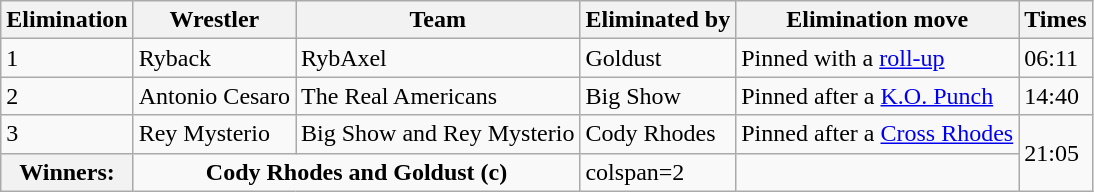<table class="wikitable" border="1">
<tr>
<th>Elimination</th>
<th>Wrestler</th>
<th>Team</th>
<th>Eliminated by</th>
<th>Elimination move</th>
<th>Times</th>
</tr>
<tr>
<td>1</td>
<td>Ryback</td>
<td>RybAxel</td>
<td>Goldust</td>
<td>Pinned with a <a href='#'>roll-up</a></td>
<td>06:11</td>
</tr>
<tr>
<td>2</td>
<td>Antonio Cesaro</td>
<td>The Real Americans</td>
<td>Big Show</td>
<td>Pinned after a <a href='#'>K.O. Punch</a></td>
<td>14:40</td>
</tr>
<tr>
<td>3</td>
<td>Rey Mysterio</td>
<td>Big Show and Rey Mysterio</td>
<td>Cody Rhodes</td>
<td>Pinned after a <a href='#'>Cross Rhodes</a></td>
<td rowspan=2>21:05</td>
</tr>
<tr>
<th>Winners:</th>
<td colspan=2 align=center><strong>Cody Rhodes and Goldust (c)</strong></td>
<td>colspan=2 </td>
</tr>
</table>
